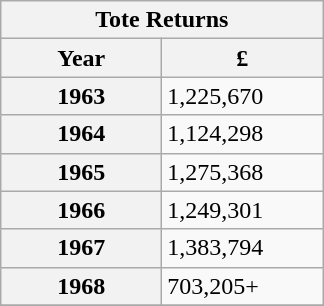<table class="wikitable">
<tr>
<th colspan="6">Tote Returns</th>
</tr>
<tr>
<th width=100>Year</th>
<th width=100>£</th>
</tr>
<tr>
<th>1963</th>
<td>1,225,670</td>
</tr>
<tr>
<th>1964</th>
<td>1,124,298</td>
</tr>
<tr>
<th>1965</th>
<td>1,275,368</td>
</tr>
<tr>
<th>1966</th>
<td>1,249,301</td>
</tr>
<tr>
<th>1967</th>
<td>1,383,794</td>
</tr>
<tr>
<th>1968</th>
<td>703,205+</td>
</tr>
<tr>
</tr>
</table>
